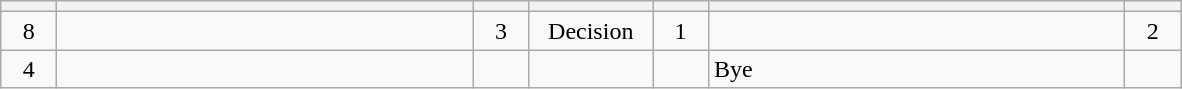<table class="wikitable" style="text-align: center;">
<tr>
<th width=30></th>
<th width=270></th>
<th width=30></th>
<th width=75></th>
<th width=30></th>
<th width=270></th>
<th width=30></th>
</tr>
<tr>
<td>8</td>
<td align=left></td>
<td>3</td>
<td>Decision</td>
<td>1</td>
<td align=left><strong></strong></td>
<td>2</td>
</tr>
<tr>
<td>4</td>
<td align=left><strong></strong></td>
<td></td>
<td></td>
<td></td>
<td align=left>Bye</td>
<td></td>
</tr>
</table>
